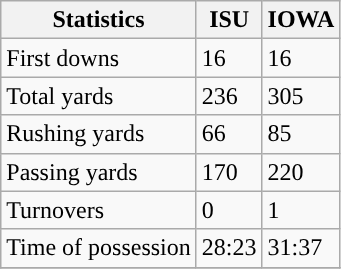<table class="wikitable">
<tr>
<th>Statistics</th>
<th>ISU</th>
<th>IOWA</th>
</tr>
<tr>
<td>First downs</td>
<td>16</td>
<td>16</td>
</tr>
<tr>
<td>Total yards</td>
<td>236</td>
<td>305</td>
</tr>
<tr>
<td>Rushing yards</td>
<td>66</td>
<td>85</td>
</tr>
<tr>
<td>Passing yards</td>
<td>170</td>
<td>220</td>
</tr>
<tr>
<td>Turnovers</td>
<td>0</td>
<td>1</td>
</tr>
<tr>
<td>Time of possession</td>
<td>28:23</td>
<td>31:37</td>
</tr>
<tr>
</tr>
</table>
